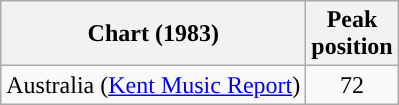<table class="wikitable">
<tr>
<th scope="col">Chart (1983)</th>
<th>Peak<br>position</th>
</tr>
<tr>
<td>Australia (<a href='#'>Kent Music Report</a>)</td>
<td style="text-align:center;">72</td>
</tr>
</table>
